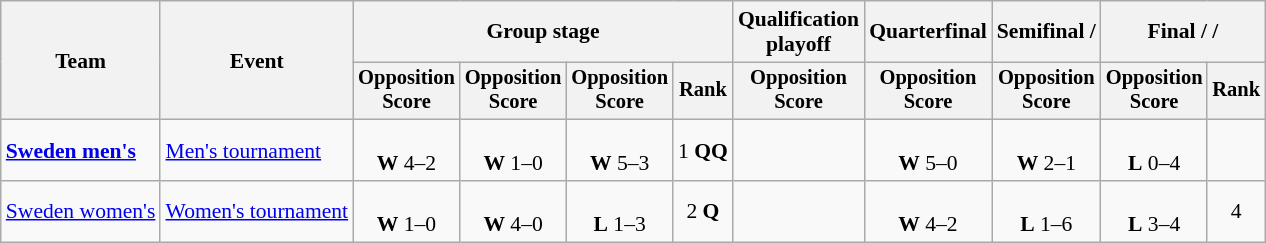<table class="wikitable" style="font-size:90%">
<tr>
<th rowspan=2>Team</th>
<th rowspan=2>Event</th>
<th colspan=4>Group stage</th>
<th>Qualification<br>playoff</th>
<th>Quarterfinal</th>
<th>Semifinal / </th>
<th colspan=2>Final /  / </th>
</tr>
<tr style="font-size:95%">
<th>Opposition<br>Score</th>
<th>Opposition<br>Score</th>
<th>Opposition<br>Score</th>
<th>Rank</th>
<th>Opposition<br>Score</th>
<th>Opposition<br>Score</th>
<th>Opposition<br>Score</th>
<th>Opposition<br>Score</th>
<th>Rank</th>
</tr>
<tr align=center>
<td align=left><strong><a href='#'>Sweden men's</a></strong></td>
<td align=left><a href='#'>Men's tournament</a></td>
<td><br><strong>W</strong> 4–2</td>
<td><br><strong>W</strong> 1–0</td>
<td><br><strong>W</strong> 5–3</td>
<td>1 <strong>QQ</strong></td>
<td></td>
<td><br><strong>W</strong> 5–0</td>
<td><br><strong>W</strong> 2–1</td>
<td><br><strong>L</strong> 0–4</td>
<td></td>
</tr>
<tr align=center>
<td align=left><a href='#'>Sweden women's</a></td>
<td align=left><a href='#'>Women's tournament</a></td>
<td><br> <strong>W</strong> 1–0</td>
<td><br> <strong>W</strong> 4–0</td>
<td><br> <strong>L</strong> 1–3</td>
<td>2 <strong>Q</strong></td>
<td></td>
<td><br> <strong>W</strong> 4–2</td>
<td><br> <strong>L</strong> 1–6</td>
<td><br> <strong>L</strong> 3–4</td>
<td>4</td>
</tr>
</table>
